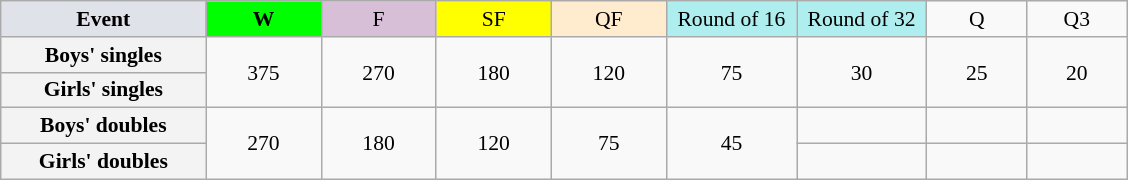<table class=wikitable style="font-size:90%; text-align:center">
<tr>
<th style="width:130px; background:#dfe2e9;">Event</th>
<th style="width:70px; background:lime;">W</th>
<td style="width:70px; background:thistle;">F</td>
<td style="width:70px; background:#ff0;">SF</td>
<td style="width:70px; background:#ffebcd;">QF</td>
<td style="width:80px; background:#afeeee;">Round of 16</td>
<td style="width:80px; background:#afeeee;">Round of 32</td>
<td style="width:60px;">Q</td>
<td style="width:60px;">Q3</td>
</tr>
<tr>
<th style="background:#f3f3f3;">Boys' singles</th>
<td rowspan=2>375</td>
<td rowspan=2>270</td>
<td rowspan=2>180</td>
<td rowspan=2>120</td>
<td rowspan=2>75</td>
<td rowspan=2>30</td>
<td rowspan=2>25</td>
<td rowspan=2>20</td>
</tr>
<tr>
<th style="background:#f3f3f3;">Girls' singles</th>
</tr>
<tr>
<th style="background:#f3f3f3;">Boys' doubles</th>
<td rowspan=2>270</td>
<td rowspan=2>180</td>
<td rowspan=2>120</td>
<td rowspan=2>75</td>
<td rowspan=2>45</td>
<td></td>
<td></td>
<td></td>
</tr>
<tr>
<th style="background:#f3f3f3;">Girls' doubles</th>
<td></td>
<td></td>
<td></td>
</tr>
</table>
